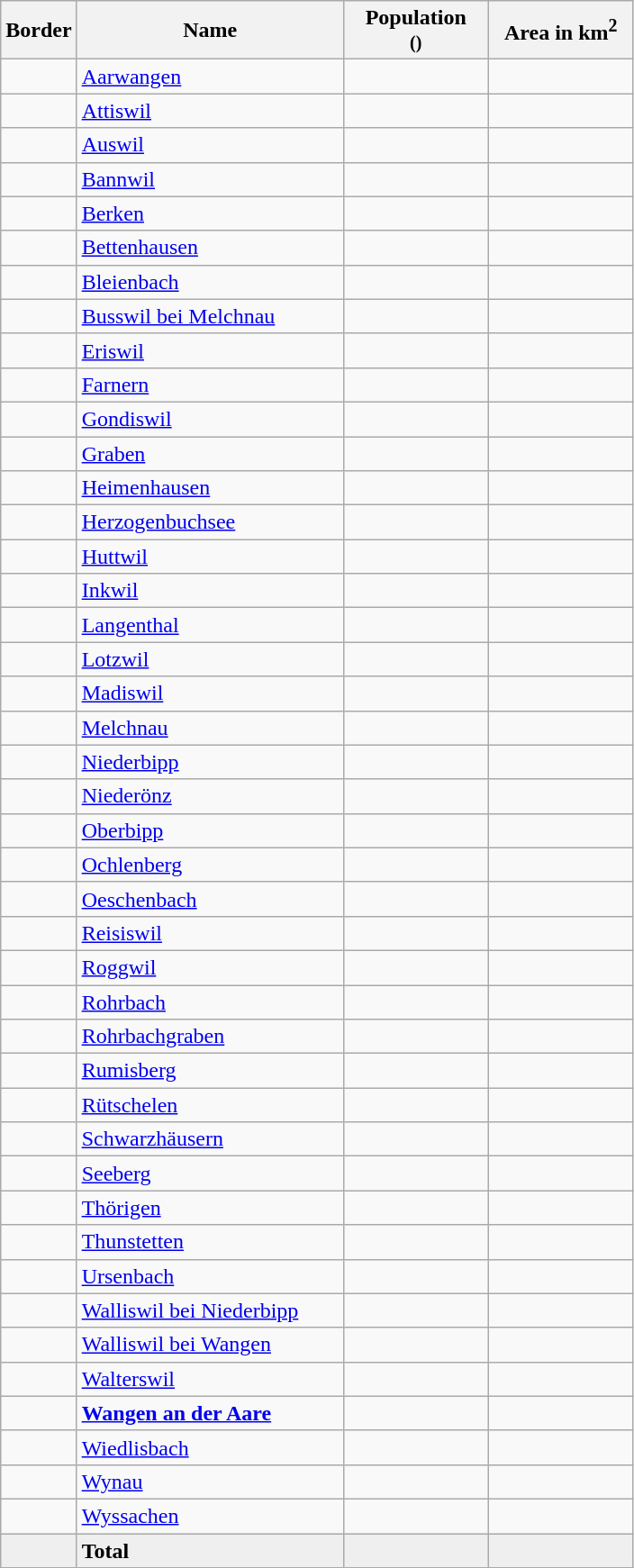<table class="wikitable">
<tr>
<th>Border</th>
<th width="190">Name</th>
<th width="100">Population<br><small>()</small></th>
<th width="100">Area in km<sup>2</sup></th>
</tr>
<tr>
<td align="center"></td>
<td><a href='#'>Aarwangen</a></td>
<td align="center"></td>
<td align="center"></td>
</tr>
<tr>
<td align="center"></td>
<td><a href='#'>Attiswil</a></td>
<td align="center"></td>
<td align="center"></td>
</tr>
<tr>
<td align="center"></td>
<td><a href='#'>Auswil</a></td>
<td align="center"></td>
<td align="center"></td>
</tr>
<tr>
<td align="center"></td>
<td><a href='#'>Bannwil</a></td>
<td align="center"></td>
<td align="center"></td>
</tr>
<tr>
<td align="center"></td>
<td><a href='#'>Berken</a></td>
<td align="center"></td>
<td align="center"></td>
</tr>
<tr>
<td align="center"></td>
<td><a href='#'>Bettenhausen</a></td>
<td align="center"></td>
<td align="center"></td>
</tr>
<tr>
<td align="center"></td>
<td><a href='#'>Bleienbach</a></td>
<td align="center"></td>
<td align="center"></td>
</tr>
<tr>
<td align="center"></td>
<td><a href='#'>Busswil bei Melchnau</a></td>
<td align="center"></td>
<td align="center"></td>
</tr>
<tr>
<td align="center"></td>
<td><a href='#'>Eriswil</a></td>
<td align="center"></td>
<td align="center"></td>
</tr>
<tr>
<td align="center"></td>
<td><a href='#'>Farnern</a></td>
<td align="center"></td>
<td align="center"></td>
</tr>
<tr>
<td align="center"></td>
<td><a href='#'>Gondiswil</a></td>
<td align="center"></td>
<td align="center"></td>
</tr>
<tr>
<td align="center"></td>
<td><a href='#'>Graben</a></td>
<td align="center"></td>
<td align="center"></td>
</tr>
<tr>
<td align="center"></td>
<td><a href='#'>Heimenhausen</a></td>
<td align="center"></td>
<td align="center"></td>
</tr>
<tr>
<td align="center"></td>
<td><a href='#'>Herzogenbuchsee</a></td>
<td align="center"></td>
<td align="center"></td>
</tr>
<tr>
<td align="center"></td>
<td><a href='#'>Huttwil</a></td>
<td align="center"></td>
<td align="center"></td>
</tr>
<tr>
<td align="center"></td>
<td><a href='#'>Inkwil</a></td>
<td align="center"></td>
<td align="center"></td>
</tr>
<tr>
<td align="center"></td>
<td><a href='#'>Langenthal</a></td>
<td align="center"></td>
<td align="center"></td>
</tr>
<tr>
<td align="center"></td>
<td><a href='#'>Lotzwil</a></td>
<td align="center"></td>
<td align="center"></td>
</tr>
<tr>
<td align="center"></td>
<td><a href='#'>Madiswil</a></td>
<td align="center"></td>
<td align="center"></td>
</tr>
<tr>
<td align="center"></td>
<td><a href='#'>Melchnau</a></td>
<td align="center"></td>
<td align="center"></td>
</tr>
<tr>
<td align="center"></td>
<td><a href='#'>Niederbipp</a></td>
<td align="center"></td>
<td align="center"></td>
</tr>
<tr>
<td align="center"></td>
<td><a href='#'>Niederönz</a></td>
<td align="center"></td>
<td align="center"></td>
</tr>
<tr>
<td align="center"></td>
<td><a href='#'>Oberbipp</a></td>
<td align="center"></td>
<td align="center"></td>
</tr>
<tr>
<td align="center"></td>
<td><a href='#'>Ochlenberg</a></td>
<td align="center"></td>
<td align="center"></td>
</tr>
<tr>
<td align="center"></td>
<td><a href='#'>Oeschenbach</a></td>
<td align="center"></td>
<td align="center"></td>
</tr>
<tr>
<td align="center"></td>
<td><a href='#'>Reisiswil</a></td>
<td align="center"></td>
<td align="center"></td>
</tr>
<tr>
<td align="center"></td>
<td><a href='#'>Roggwil</a></td>
<td align="center"></td>
<td align="center"></td>
</tr>
<tr>
<td align="center"></td>
<td><a href='#'>Rohrbach</a></td>
<td align="center"></td>
<td align="center"></td>
</tr>
<tr>
<td align="center"></td>
<td><a href='#'>Rohrbachgraben</a></td>
<td align="center"></td>
<td align="center"></td>
</tr>
<tr>
<td align="center"></td>
<td><a href='#'>Rumisberg</a></td>
<td align="center"></td>
<td align="center"></td>
</tr>
<tr>
<td align="center"></td>
<td><a href='#'>Rütschelen</a></td>
<td align="center"></td>
<td align="center"></td>
</tr>
<tr>
<td align="center"></td>
<td><a href='#'>Schwarzhäusern</a></td>
<td align="center"></td>
<td align="center"></td>
</tr>
<tr>
<td align="center"></td>
<td><a href='#'>Seeberg</a></td>
<td align="center"></td>
<td align="center"></td>
</tr>
<tr>
<td align="center"></td>
<td><a href='#'>Thörigen</a></td>
<td align="center"></td>
<td align="center"></td>
</tr>
<tr>
<td align="center"></td>
<td><a href='#'>Thunstetten</a></td>
<td align="center"></td>
<td align="center"></td>
</tr>
<tr>
<td align="center"></td>
<td><a href='#'>Ursenbach</a></td>
<td align="center"></td>
<td align="center"></td>
</tr>
<tr>
<td align="center"></td>
<td><a href='#'>Walliswil bei Niederbipp</a></td>
<td align="center"></td>
<td align="center"></td>
</tr>
<tr>
<td align="center"></td>
<td><a href='#'>Walliswil bei Wangen</a></td>
<td align="center"></td>
<td align="center"></td>
</tr>
<tr>
<td align="center"></td>
<td><a href='#'>Walterswil</a></td>
<td align="center"></td>
<td align="center"></td>
</tr>
<tr>
<td align="center"></td>
<td><strong><a href='#'>Wangen an der Aare</a></strong></td>
<td align="center"></td>
<td align="center"></td>
</tr>
<tr>
<td align="center"></td>
<td><a href='#'>Wiedlisbach</a></td>
<td align="center"></td>
<td align="center"></td>
</tr>
<tr>
<td align="center"></td>
<td><a href='#'>Wynau</a></td>
<td align="center"></td>
<td align="center"></td>
</tr>
<tr>
<td align="center"></td>
<td><a href='#'>Wyssachen</a></td>
<td align="center"></td>
<td align="center"></td>
</tr>
<tr style="background-color:#EFEFEF;">
<td></td>
<td><strong>Total</strong></td>
<td align="center"></td>
<td align="center"></td>
</tr>
</table>
